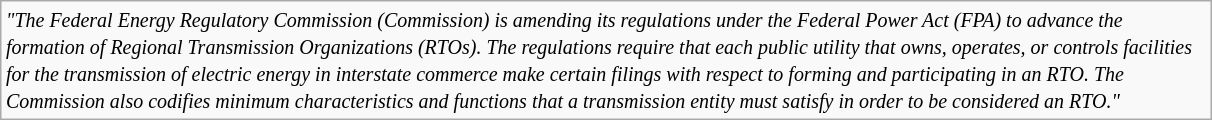<table class="wikitable" style="margin: 1em auto 1em auto">
<tr>
<td width="800"><small><em>"The Federal Energy Regulatory Commission (Commission) is amending its regulations under the Federal Power Act (FPA) to advance the formation of Regional Transmission Organizations (RTOs). The regulations require that each public utility that owns, operates, or controls facilities for the transmission of electric energy in interstate commerce make certain filings with respect to forming and participating in an RTO. The Commission also codifies minimum characteristics and functions that a transmission entity must satisfy in order to be considered an RTO."</em></small></td>
</tr>
</table>
